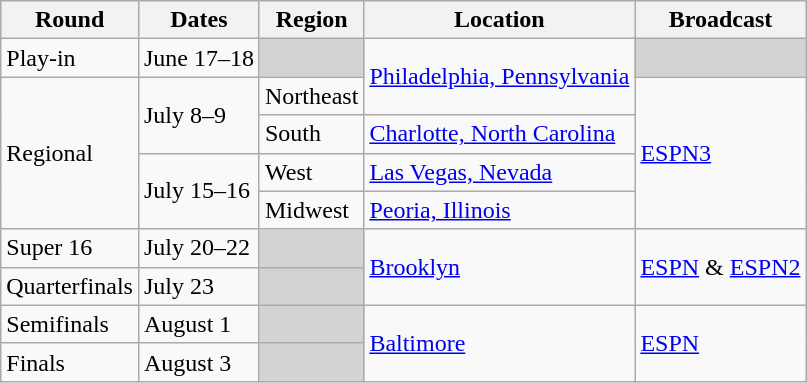<table class="wikitable">
<tr>
<th>Round</th>
<th>Dates</th>
<th>Region</th>
<th>Location</th>
<th>Broadcast</th>
</tr>
<tr>
<td>Play-in</td>
<td>June 17–18</td>
<td bgcolor=lightgray> </td>
<td rowspan=2><a href='#'>Philadelphia, Pennsylvania</a></td>
<td bgcolor=lightgray> </td>
</tr>
<tr>
<td rowspan=4>Regional</td>
<td rowspan=2>July 8–9</td>
<td>Northeast</td>
<td rowspan=4><a href='#'>ESPN3</a></td>
</tr>
<tr>
<td>South</td>
<td><a href='#'>Charlotte, North Carolina</a></td>
</tr>
<tr>
<td rowspan=2>July 15–16</td>
<td>West</td>
<td><a href='#'>Las Vegas, Nevada</a></td>
</tr>
<tr>
<td>Midwest</td>
<td><a href='#'>Peoria, Illinois</a></td>
</tr>
<tr>
<td>Super 16</td>
<td>July 20–22</td>
<td bgcolor=lightgray> </td>
<td rowspan=2><a href='#'>Brooklyn</a></td>
<td rowspan=2><a href='#'>ESPN</a> & <a href='#'>ESPN2</a></td>
</tr>
<tr>
<td>Quarterfinals</td>
<td>July 23</td>
<td bgcolor=lightgray> </td>
</tr>
<tr>
<td>Semifinals</td>
<td>August 1</td>
<td bgcolor=lightgray> </td>
<td rowspan=2><a href='#'>Baltimore</a></td>
<td rowspan=2><a href='#'>ESPN</a></td>
</tr>
<tr>
<td>Finals</td>
<td>August 3</td>
<td bgcolor=lightgray> </td>
</tr>
</table>
